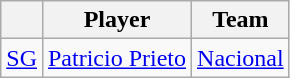<table class="wikitable">
<tr>
<th style="text-align:center;"></th>
<th style="text-align:center;">Player</th>
<th style="text-align:center;">Team</th>
</tr>
<tr>
<td style="text-align:center;"><a href='#'>SG</a></td>
<td> <a href='#'>Patricio Prieto</a></td>
<td><a href='#'>Nacional</a></td>
</tr>
</table>
